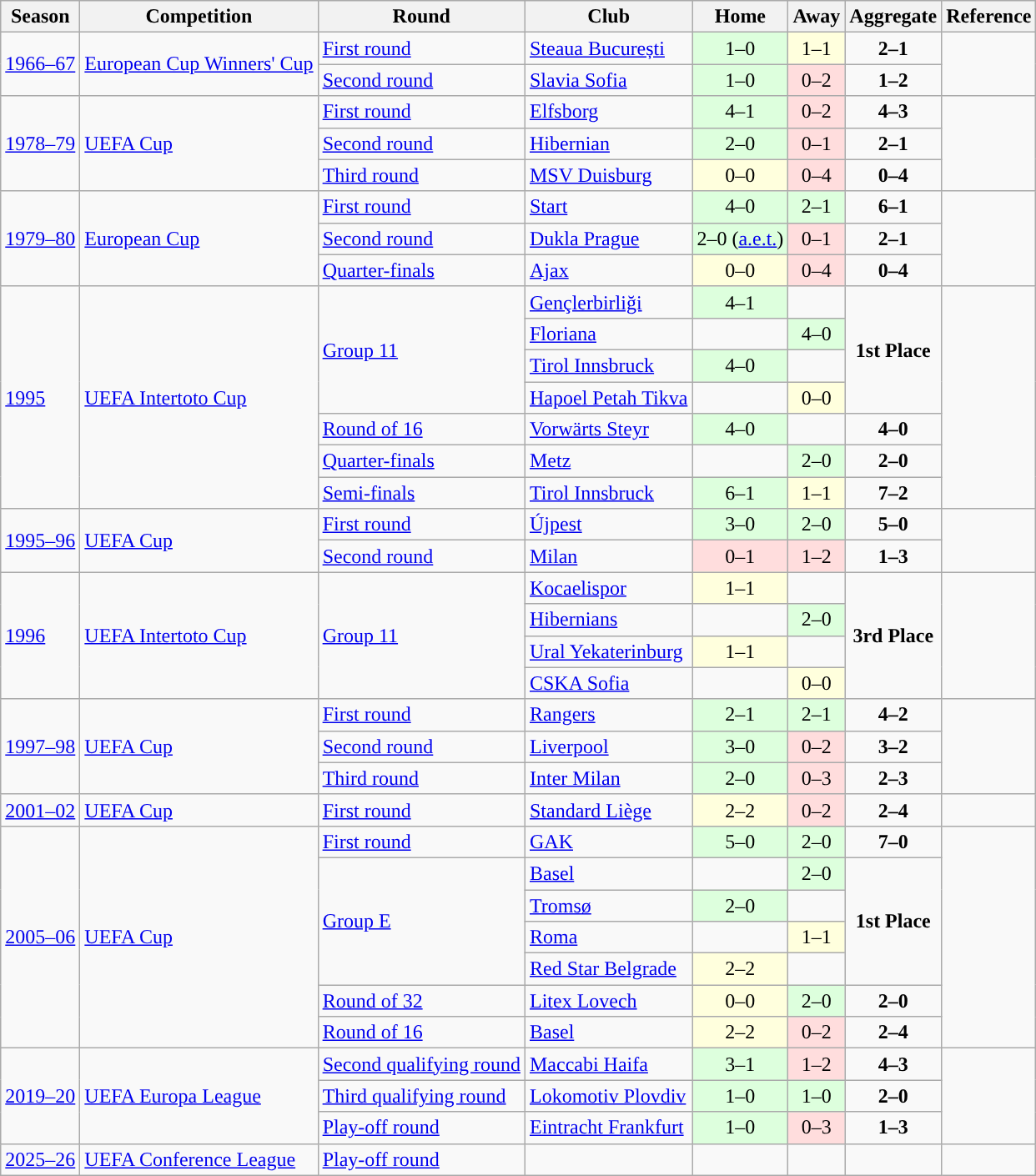<table class="wikitable" style="text-align:left">
<tr>
<th>Season</th>
<th>Competition</th>
<th>Round</th>
<th>Club</th>
<th>Home</th>
<th>Away</th>
<th>Aggregate</th>
<th>Reference</th>
</tr>
<tr>
<td rowspan="2"><a href='#'>1966–67</a></td>
<td rowspan="2"><a href='#'>European Cup Winners' Cup</a></td>
<td><a href='#'>First round</a></td>
<td> <a href='#'>Steaua București</a></td>
<td style="text-align:center; background:#dfd;">1–0</td>
<td style="text-align:center; background:#ffd;">1–1</td>
<td style="text-align:center;"><strong>2–1</strong></td>
<td rowspan="2" align=center></td>
</tr>
<tr>
<td><a href='#'>Second round</a></td>
<td> <a href='#'>Slavia Sofia</a></td>
<td style="text-align:center; background:#dfd;">1–0</td>
<td style="text-align:center; background:#fdd;">0–2</td>
<td style="text-align:center;"><strong>1–2</strong></td>
</tr>
<tr>
<td rowspan="3"><a href='#'>1978–79</a></td>
<td rowspan="3"><a href='#'>UEFA Cup</a></td>
<td><a href='#'>First round</a></td>
<td> <a href='#'>Elfsborg</a></td>
<td style="text-align:center; background:#dfd;">4–1</td>
<td style="text-align:center; background:#fdd;">0–2</td>
<td style="text-align:center;"><strong>4–3</strong></td>
<td rowspan="3" align=center></td>
</tr>
<tr>
<td><a href='#'>Second round</a></td>
<td> <a href='#'>Hibernian</a></td>
<td style="text-align:center; background:#dfd;">2–0</td>
<td style="text-align:center; background:#fdd;">0–1</td>
<td style="text-align:center;"><strong>2–1</strong></td>
</tr>
<tr>
<td><a href='#'>Third round</a></td>
<td> <a href='#'>MSV Duisburg</a></td>
<td style="text-align:center; background:#ffd;">0–0</td>
<td style="text-align:center; background:#fdd;">0–4</td>
<td style="text-align:center;"><strong>0–4</strong></td>
</tr>
<tr>
<td rowspan="3"><a href='#'>1979–80</a></td>
<td rowspan="3"><a href='#'>European Cup</a></td>
<td><a href='#'>First round</a></td>
<td> <a href='#'>Start</a></td>
<td style="text-align:center; background:#dfd;">4–0</td>
<td style="text-align:center; background:#dfd;">2–1</td>
<td style="text-align:center;"><strong>6–1</strong></td>
<td rowspan="3" align=center></td>
</tr>
<tr>
<td><a href='#'>Second round</a></td>
<td> <a href='#'>Dukla Prague</a></td>
<td style="text-align:center; background:#dfd;">2–0 (<a href='#'>a.e.t.</a>)</td>
<td style="text-align:center; background:#fdd;">0–1</td>
<td style="text-align:center;"><strong>2–1</strong></td>
</tr>
<tr>
<td><a href='#'>Quarter-finals</a></td>
<td> <a href='#'>Ajax</a></td>
<td style="text-align:center; background:#ffd;">0–0</td>
<td style="text-align:center; background:#fdd;">0–4</td>
<td style="text-align:center;"><strong>0–4</strong></td>
</tr>
<tr>
<td rowspan="7"><a href='#'>1995</a></td>
<td rowspan="7"><a href='#'>UEFA Intertoto Cup</a></td>
<td rowspan="4"><a href='#'>Group 11</a></td>
<td> <a href='#'>Gençlerbirliği</a></td>
<td style="text-align:center; background:#dfd;">4–1</td>
<td></td>
<td rowspan="4" style="text-align:center;"><strong>1st Place</strong></td>
<td rowspan="7" align=center></td>
</tr>
<tr>
<td> <a href='#'>Floriana</a></td>
<td></td>
<td style="text-align:center; background:#dfd;">4–0</td>
</tr>
<tr>
<td> <a href='#'>Tirol Innsbruck</a></td>
<td style="text-align:center; background:#dfd;">4–0</td>
<td></td>
</tr>
<tr>
<td> <a href='#'>Hapoel Petah Tikva</a></td>
<td></td>
<td style="text-align:center; background:#ffd;">0–0</td>
</tr>
<tr>
<td><a href='#'>Round of 16</a></td>
<td> <a href='#'>Vorwärts Steyr</a></td>
<td style="text-align:center; background:#dfd;">4–0</td>
<td></td>
<td style="text-align:center;"><strong>4–0</strong></td>
</tr>
<tr>
<td><a href='#'>Quarter-finals</a></td>
<td> <a href='#'>Metz</a></td>
<td></td>
<td style="text-align:center; background:#dfd;">2–0</td>
<td style="text-align:center;"><strong>2–0</strong></td>
</tr>
<tr>
<td><a href='#'>Semi-finals</a></td>
<td> <a href='#'>Tirol Innsbruck</a></td>
<td style="text-align:center; background:#dfd;">6–1</td>
<td style="text-align:center; background:#ffd;">1–1</td>
<td style="text-align:center;"><strong>7–2</strong></td>
</tr>
<tr>
<td rowspan="2"><a href='#'>1995–96</a></td>
<td rowspan="2"><a href='#'>UEFA Cup</a></td>
<td><a href='#'>First round</a></td>
<td> <a href='#'>Újpest</a></td>
<td style="text-align:center; background:#dfd;">3–0</td>
<td style="text-align:center; background:#dfd;">2–0</td>
<td style="text-align:center;"><strong>5–0</strong></td>
<td rowspan="2" align=center></td>
</tr>
<tr>
<td><a href='#'>Second round</a></td>
<td> <a href='#'>Milan</a></td>
<td style="text-align:center; background:#fdd;">0–1</td>
<td style="text-align:center; background:#fdd;">1–2</td>
<td style="text-align:center;"><strong>1–3</strong></td>
</tr>
<tr>
<td rowspan="4"><a href='#'>1996</a></td>
<td rowspan="4"><a href='#'>UEFA Intertoto Cup</a></td>
<td rowspan="4"><a href='#'>Group 11</a></td>
<td> <a href='#'>Kocaelispor</a></td>
<td style="text-align:center; background:#ffd;">1–1</td>
<td></td>
<td rowspan="4" style="text-align:center;"><strong>3rd Place</strong></td>
<td rowspan="4" align=center></td>
</tr>
<tr>
<td> <a href='#'>Hibernians</a></td>
<td></td>
<td style="text-align:center; background:#dfd;">2–0</td>
</tr>
<tr>
<td> <a href='#'>Ural Yekaterinburg</a></td>
<td style="text-align:center; background:#ffd;">1–1</td>
<td></td>
</tr>
<tr>
<td> <a href='#'>CSKA Sofia</a></td>
<td></td>
<td style="text-align:center; background:#ffd;">0–0</td>
</tr>
<tr>
<td rowspan="3"><a href='#'>1997–98</a></td>
<td rowspan="3"><a href='#'>UEFA Cup</a></td>
<td><a href='#'>First round</a></td>
<td> <a href='#'>Rangers</a></td>
<td style="text-align:center; background:#dfd;">2–1</td>
<td style="text-align:center; background:#dfd;">2–1</td>
<td style="text-align:center;"><strong>4–2</strong></td>
<td rowspan="3" align=center></td>
</tr>
<tr>
<td><a href='#'>Second round</a></td>
<td> <a href='#'>Liverpool</a></td>
<td style="text-align:center; background:#dfd;">3–0</td>
<td style="text-align:center; background:#fdd;">0–2</td>
<td style="text-align:center;"><strong>3–2</strong></td>
</tr>
<tr>
<td><a href='#'>Third round</a></td>
<td> <a href='#'>Inter Milan</a></td>
<td style="text-align:center; background:#dfd;">2–0</td>
<td style="text-align:center; background:#fdd;">0–3</td>
<td style="text-align:center;"><strong>2–3</strong></td>
</tr>
<tr>
<td><a href='#'>2001–02</a></td>
<td><a href='#'>UEFA Cup</a></td>
<td><a href='#'>First round</a></td>
<td> <a href='#'>Standard Liège</a></td>
<td style="text-align:center; background:#ffd;">2–2</td>
<td style="text-align:center; background:#fdd;">0–2</td>
<td style="text-align:center;"><strong>2–4</strong></td>
<td align=center></td>
</tr>
<tr>
<td rowspan="7"><a href='#'>2005–06</a></td>
<td rowspan="7"><a href='#'>UEFA Cup</a></td>
<td><a href='#'>First round</a></td>
<td> <a href='#'>GAK</a></td>
<td style="text-align:center; background:#dfd;">5–0</td>
<td style="text-align:center; background:#dfd;">2–0</td>
<td style="text-align:center;"><strong>7–0</strong></td>
<td rowspan="7" align=center></td>
</tr>
<tr>
<td rowspan="4"><a href='#'>Group E</a></td>
<td> <a href='#'>Basel</a></td>
<td></td>
<td style="text-align:center; background:#dfd;">2–0</td>
<td rowspan="4" style="text-align:center;"><strong>1st Place</strong></td>
</tr>
<tr>
<td> <a href='#'>Tromsø</a></td>
<td style="text-align:center; background:#dfd;">2–0</td>
<td></td>
</tr>
<tr>
<td> <a href='#'>Roma</a></td>
<td></td>
<td style="text-align:center; background:#ffd;">1–1</td>
</tr>
<tr>
<td> <a href='#'>Red Star Belgrade</a></td>
<td style="text-align:center; background:#ffd;">2–2</td>
<td></td>
</tr>
<tr>
<td><a href='#'>Round of 32</a></td>
<td> <a href='#'>Litex Lovech</a></td>
<td style="text-align:center; background:#ffd;">0–0</td>
<td style="text-align:center; background:#dfd;">2–0</td>
<td style="text-align:center;"><strong>2–0</strong></td>
</tr>
<tr>
<td><a href='#'>Round of 16</a></td>
<td> <a href='#'>Basel</a></td>
<td style="text-align:center; background:#ffd;">2–2</td>
<td style="text-align:center; background:#fdd;">0–2</td>
<td style="text-align:center;"><strong>2–4</strong></td>
</tr>
<tr>
<td rowspan="3"><a href='#'>2019–20</a></td>
<td rowspan="3"><a href='#'>UEFA Europa League</a></td>
<td><a href='#'>Second qualifying round</a></td>
<td> <a href='#'>Maccabi Haifa</a></td>
<td style="text-align:center; background: #dfd;">3–1</td>
<td style="text-align:center; background: #fdd;">1–2</td>
<td style="text-align:center;"><strong>4–3</strong></td>
<td rowspan="3" align=center></td>
</tr>
<tr>
<td><a href='#'>Third qualifying round</a></td>
<td> <a href='#'>Lokomotiv Plovdiv</a></td>
<td style="text-align:center; background: #dfd;">1–0</td>
<td style="text-align:center; background: #dfd;">1–0</td>
<td style="text-align:center;"><strong>2–0</strong></td>
</tr>
<tr>
<td><a href='#'>Play-off round</a></td>
<td> <a href='#'>Eintracht Frankfurt</a></td>
<td style="text-align:center; background: #dfd;">1–0</td>
<td style="text-align:center; background: #fdd;">0–3</td>
<td style="text-align:center;"><strong>1–3</strong></td>
</tr>
<tr>
<td><a href='#'>2025–26</a></td>
<td><a href='#'>UEFA Conference League</a></td>
<td><a href='#'>Play-off round</a></td>
<td></td>
<td style="text-align:center;"></td>
<td style="text-align:center;"></td>
<td style="text-align:center;"></td>
<td rowspan="3" align=center></td>
</tr>
</table>
